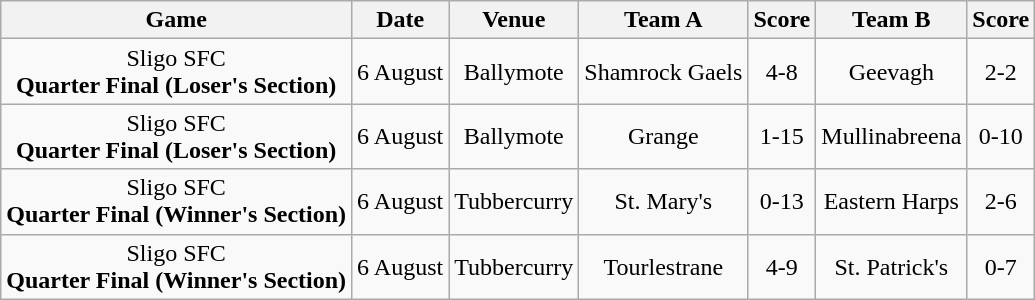<table class="wikitable">
<tr>
<th>Game</th>
<th>Date</th>
<th>Venue</th>
<th>Team A</th>
<th>Score</th>
<th>Team B</th>
<th>Score</th>
</tr>
<tr align="center">
<td>Sligo SFC<br><strong>Quarter Final (Loser's Section)</strong></td>
<td>6 August</td>
<td>Ballymote</td>
<td>Shamrock Gaels</td>
<td>4-8</td>
<td>Geevagh</td>
<td>2-2</td>
</tr>
<tr align="center">
<td>Sligo SFC<br><strong>Quarter Final (Loser's Section)</strong></td>
<td>6 August</td>
<td>Ballymote</td>
<td>Grange</td>
<td>1-15</td>
<td>Mullinabreena</td>
<td>0-10</td>
</tr>
<tr align="center">
<td>Sligo SFC<br><strong>Quarter Final (Winner's Section)</strong></td>
<td>6 August</td>
<td>Tubbercurry</td>
<td>St. Mary's</td>
<td>0-13</td>
<td>Eastern Harps</td>
<td>2-6</td>
</tr>
<tr align="center">
<td>Sligo SFC<br><strong>Quarter Final (Winner's Section)</strong></td>
<td>6 August</td>
<td>Tubbercurry</td>
<td>Tourlestrane</td>
<td>4-9</td>
<td>St. Patrick's</td>
<td>0-7</td>
</tr>
</table>
